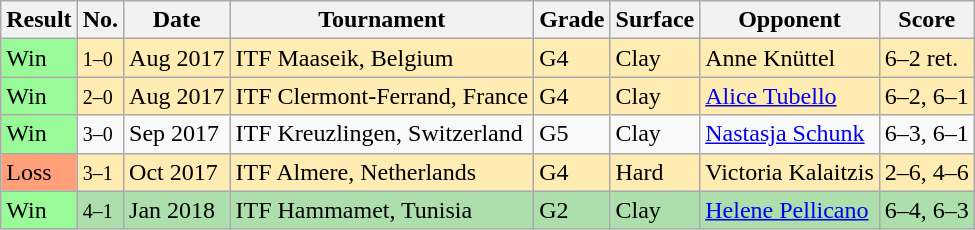<table class="sortable wikitable">
<tr>
<th>Result</th>
<th>No.</th>
<th>Date</th>
<th>Tournament</th>
<th>Grade</th>
<th>Surface</th>
<th>Opponent</th>
<th>Score</th>
</tr>
<tr bgcolor=#ffecb2>
<td bgcolor="98FB98">Win</td>
<td><small>1–0</small></td>
<td>Aug 2017</td>
<td>ITF Maaseik, Belgium</td>
<td>G4</td>
<td>Clay</td>
<td> Anne Knüttel</td>
<td>6–2 ret.</td>
</tr>
<tr bgcolor=#ffecb2>
<td bgcolor="98FB98">Win</td>
<td><small>2–0</small></td>
<td>Aug 2017</td>
<td>ITF Clermont-Ferrand, France</td>
<td>G4</td>
<td>Clay</td>
<td> <a href='#'>Alice Tubello</a></td>
<td>6–2, 6–1</td>
</tr>
<tr>
<td bgcolor="98FB98">Win</td>
<td><small>3–0</small></td>
<td>Sep 2017</td>
<td>ITF Kreuzlingen, Switzerland</td>
<td>G5</td>
<td>Clay</td>
<td> <a href='#'>Nastasja Schunk</a></td>
<td>6–3, 6–1</td>
</tr>
<tr bgcolor=#ffecb2>
<td style="background:#ffa07a;">Loss</td>
<td><small>3–1</small></td>
<td>Oct 2017</td>
<td>ITF Almere, Netherlands</td>
<td>G4</td>
<td>Hard</td>
<td> Victoria Kalaitzis</td>
<td>2–6, 4–6</td>
</tr>
<tr bgcolor="#ADDFAD">
<td bgcolor="98FB98">Win</td>
<td><small>4–1</small></td>
<td>Jan 2018</td>
<td>ITF Hammamet, Tunisia</td>
<td>G2</td>
<td>Clay</td>
<td> <a href='#'>Helene Pellicano</a></td>
<td>6–4, 6–3</td>
</tr>
</table>
